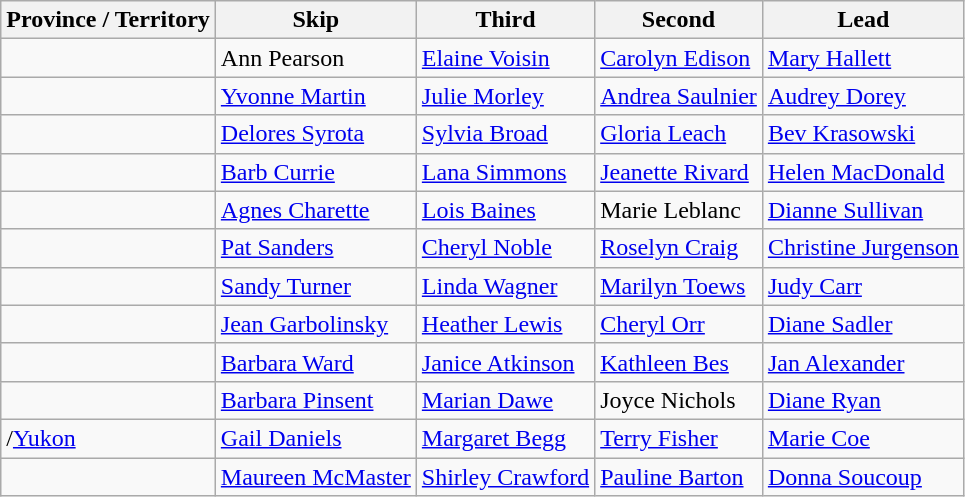<table class="wikitable">
<tr>
<th>Province / Territory</th>
<th>Skip</th>
<th>Third</th>
<th>Second</th>
<th>Lead</th>
</tr>
<tr>
<td></td>
<td>Ann Pearson</td>
<td><a href='#'>Elaine Voisin</a></td>
<td><a href='#'>Carolyn Edison</a></td>
<td><a href='#'>Mary Hallett</a></td>
</tr>
<tr>
<td></td>
<td><a href='#'>Yvonne Martin</a></td>
<td><a href='#'>Julie Morley</a></td>
<td><a href='#'>Andrea Saulnier</a></td>
<td><a href='#'>Audrey Dorey</a></td>
</tr>
<tr>
<td></td>
<td><a href='#'>Delores Syrota</a></td>
<td><a href='#'>Sylvia Broad</a></td>
<td><a href='#'>Gloria Leach</a></td>
<td><a href='#'>Bev Krasowski</a></td>
</tr>
<tr>
<td></td>
<td><a href='#'>Barb Currie</a></td>
<td><a href='#'>Lana Simmons</a></td>
<td><a href='#'>Jeanette Rivard</a></td>
<td><a href='#'>Helen MacDonald</a></td>
</tr>
<tr>
<td></td>
<td><a href='#'>Agnes Charette</a></td>
<td><a href='#'>Lois Baines</a></td>
<td>Marie Leblanc</td>
<td><a href='#'>Dianne Sullivan</a></td>
</tr>
<tr>
<td></td>
<td><a href='#'>Pat Sanders</a></td>
<td><a href='#'>Cheryl Noble</a></td>
<td><a href='#'>Roselyn Craig</a></td>
<td><a href='#'>Christine Jurgenson</a></td>
</tr>
<tr>
<td></td>
<td><a href='#'>Sandy Turner</a></td>
<td><a href='#'>Linda Wagner</a></td>
<td><a href='#'>Marilyn Toews</a></td>
<td><a href='#'>Judy Carr</a></td>
</tr>
<tr>
<td></td>
<td><a href='#'>Jean Garbolinsky</a></td>
<td><a href='#'>Heather Lewis</a></td>
<td><a href='#'>Cheryl Orr</a></td>
<td><a href='#'>Diane Sadler</a></td>
</tr>
<tr>
<td></td>
<td><a href='#'>Barbara Ward</a></td>
<td><a href='#'>Janice Atkinson</a></td>
<td><a href='#'>Kathleen Bes</a></td>
<td><a href='#'>Jan Alexander</a></td>
</tr>
<tr>
<td></td>
<td><a href='#'>Barbara Pinsent</a></td>
<td><a href='#'>Marian Dawe</a></td>
<td>Joyce Nichols</td>
<td><a href='#'>Diane Ryan</a></td>
</tr>
<tr>
<td>/<a href='#'>Yukon</a></td>
<td><a href='#'>Gail Daniels</a></td>
<td><a href='#'>Margaret Begg</a></td>
<td><a href='#'>Terry Fisher</a></td>
<td><a href='#'>Marie Coe</a></td>
</tr>
<tr>
<td></td>
<td><a href='#'>Maureen McMaster</a></td>
<td><a href='#'>Shirley Crawford</a></td>
<td><a href='#'>Pauline Barton</a></td>
<td><a href='#'>Donna Soucoup</a></td>
</tr>
</table>
